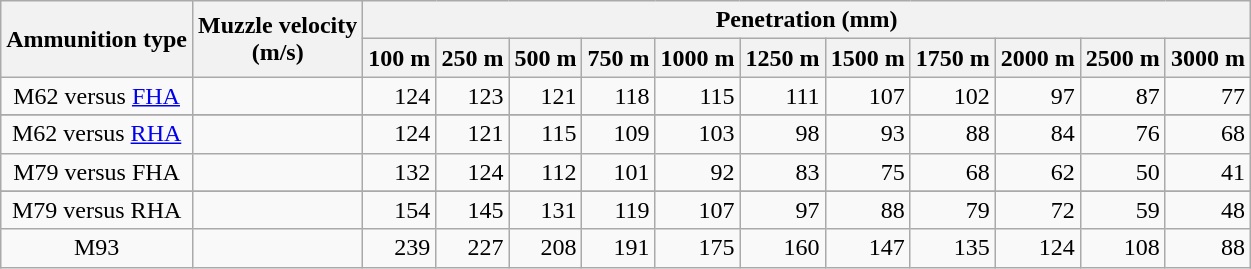<table class="wikitable" style="text-align:right;">
<tr>
<th rowspan=2>Ammunition type</th>
<th rowspan=2>Muzzle velocity<br>(m/s)</th>
<th colspan=11>Penetration (mm)</th>
</tr>
<tr>
<th>100 m</th>
<th>250 m</th>
<th>500 m</th>
<th>750 m</th>
<th>1000 m</th>
<th>1250 m</th>
<th>1500 m</th>
<th>1750 m</th>
<th>2000 m</th>
<th>2500 m</th>
<th>3000 m</th>
</tr>
<tr>
<td style="text-align:center">M62 versus <a href='#'>FHA</a></td>
<td style="text-align:center"></td>
<td>124</td>
<td>123</td>
<td>121</td>
<td>118</td>
<td>115</td>
<td>111</td>
<td>107</td>
<td>102</td>
<td>97</td>
<td>87</td>
<td>77</td>
</tr>
<tr>
</tr>
<tr>
<td style="text-align:center">M62 versus <a href='#'>RHA</a></td>
<td style="text-align:center"></td>
<td>124</td>
<td>121</td>
<td>115</td>
<td>109</td>
<td>103</td>
<td>98</td>
<td>93</td>
<td>88</td>
<td>84</td>
<td>76</td>
<td>68</td>
</tr>
<tr>
<td style="text-align:center">M79 versus FHA</td>
<td style="text-align:center"></td>
<td>132</td>
<td>124</td>
<td>112</td>
<td>101</td>
<td>92</td>
<td>83</td>
<td>75</td>
<td>68</td>
<td>62</td>
<td>50</td>
<td>41</td>
</tr>
<tr>
</tr>
<tr>
<td style="text-align:center">M79 versus RHA</td>
<td style="text-align:center"></td>
<td>154</td>
<td>145</td>
<td>131</td>
<td>119</td>
<td>107</td>
<td>97</td>
<td>88</td>
<td>79</td>
<td>72</td>
<td>59</td>
<td>48</td>
</tr>
<tr>
<td style="text-align:center">M93</td>
<td style="text-align:center"></td>
<td>239</td>
<td>227</td>
<td>208</td>
<td>191</td>
<td>175</td>
<td>160</td>
<td>147</td>
<td>135</td>
<td>124</td>
<td>108</td>
<td>88</td>
</tr>
</table>
